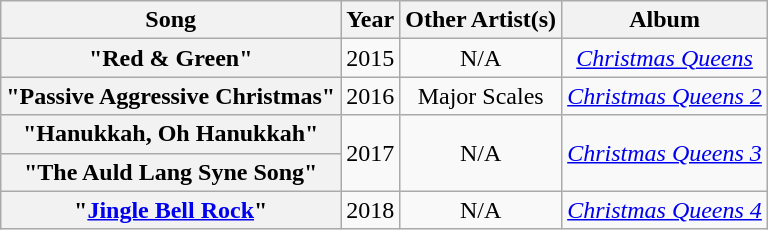<table class="wikitable plainrowheaders" style="text-align:center;">
<tr>
<th scope="col">Song</th>
<th scope="col">Year</th>
<th scope="col">Other Artist(s)</th>
<th scope="col">Album</th>
</tr>
<tr>
<th scope="row">"Red & Green"</th>
<td>2015</td>
<td>N/A</td>
<td><em><a href='#'>Christmas Queens</a></em></td>
</tr>
<tr>
<th scope="row">"Passive Aggressive Christmas"</th>
<td>2016</td>
<td>Major Scales</td>
<td><em><a href='#'>Christmas Queens 2</a></em></td>
</tr>
<tr>
<th scope="row">"Hanukkah, Oh Hanukkah"</th>
<td rowspan="2">2017</td>
<td rowspan="2">N/A</td>
<td rowspan="2"><em><a href='#'>Christmas Queens 3</a></em></td>
</tr>
<tr>
<th scope="row">"The Auld Lang Syne Song"</th>
</tr>
<tr>
<th scope="row">"<a href='#'>Jingle Bell Rock</a>"</th>
<td>2018</td>
<td>N/A</td>
<td><em><a href='#'>Christmas Queens 4</a></em></td>
</tr>
</table>
